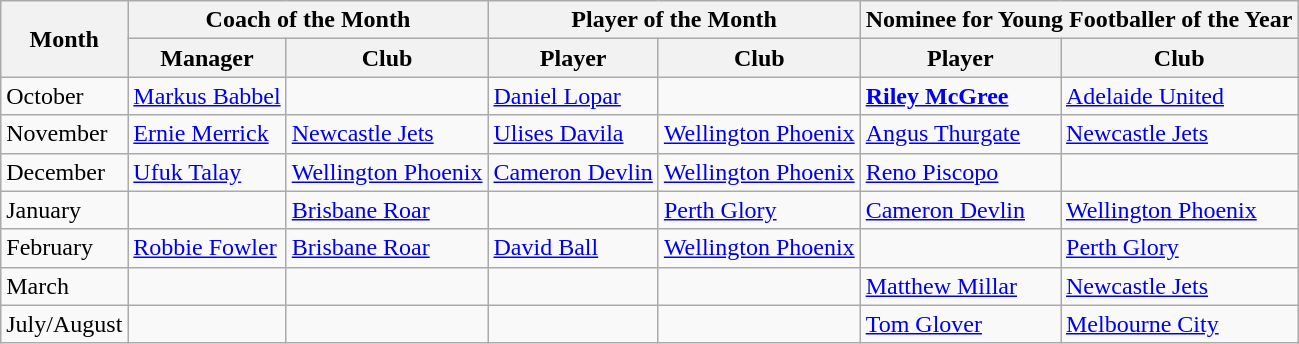<table class="wikitable">
<tr>
<th rowspan="2">Month</th>
<th colspan="2">Coach of the Month</th>
<th colspan="2">Player of the Month</th>
<th colspan="2">Nominee for Young Footballer of the Year</th>
</tr>
<tr>
<th>Manager</th>
<th>Club</th>
<th>Player</th>
<th>Club</th>
<th>Player</th>
<th>Club</th>
</tr>
<tr>
<td>October</td>
<td> <a href='#'>Markus Babbel</a></td>
<td></td>
<td> <a href='#'>Daniel Lopar</a></td>
<td></td>
<td> <strong><a href='#'>Riley McGree</a></strong></td>
<td><a href='#'>Adelaide United</a></td>
</tr>
<tr>
<td>November</td>
<td> <a href='#'>Ernie Merrick</a></td>
<td><a href='#'>Newcastle Jets</a></td>
<td> <a href='#'>Ulises Davila</a></td>
<td><a href='#'>Wellington Phoenix</a></td>
<td> <a href='#'>Angus Thurgate</a></td>
<td><a href='#'>Newcastle Jets</a></td>
</tr>
<tr>
<td>December</td>
<td> <a href='#'>Ufuk Talay</a></td>
<td><a href='#'>Wellington Phoenix</a></td>
<td> <a href='#'>Cameron Devlin</a></td>
<td><a href='#'>Wellington Phoenix</a></td>
<td> <a href='#'>Reno Piscopo</a></td>
<td></td>
</tr>
<tr>
<td>January</td>
<td></td>
<td><a href='#'>Brisbane Roar</a></td>
<td></td>
<td><a href='#'>Perth Glory</a></td>
<td> <a href='#'>Cameron Devlin</a></td>
<td><a href='#'>Wellington Phoenix</a></td>
</tr>
<tr>
<td>February</td>
<td> <a href='#'>Robbie Fowler</a></td>
<td><a href='#'>Brisbane Roar</a></td>
<td> <a href='#'>David Ball</a></td>
<td><a href='#'>Wellington Phoenix</a></td>
<td></td>
<td><a href='#'>Perth Glory</a></td>
</tr>
<tr>
<td>March</td>
<td></td>
<td></td>
<td></td>
<td></td>
<td> <a href='#'>Matthew Millar</a></td>
<td><a href='#'>Newcastle Jets</a></td>
</tr>
<tr>
<td>July/August</td>
<td></td>
<td></td>
<td></td>
<td></td>
<td> <a href='#'>Tom Glover</a></td>
<td><a href='#'>Melbourne City</a></td>
</tr>
</table>
